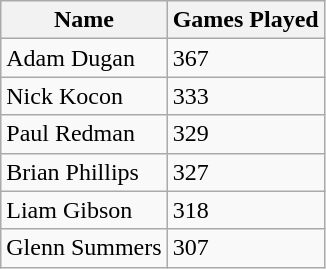<table class="wikitable">
<tr>
<th>Name</th>
<th>Games Played</th>
</tr>
<tr>
<td>Adam Dugan</td>
<td>367</td>
</tr>
<tr>
<td>Nick Kocon</td>
<td>333</td>
</tr>
<tr>
<td>Paul Redman</td>
<td>329</td>
</tr>
<tr>
<td>Brian Phillips</td>
<td>327</td>
</tr>
<tr>
<td>Liam Gibson</td>
<td>318</td>
</tr>
<tr>
<td>Glenn Summers</td>
<td>307</td>
</tr>
</table>
